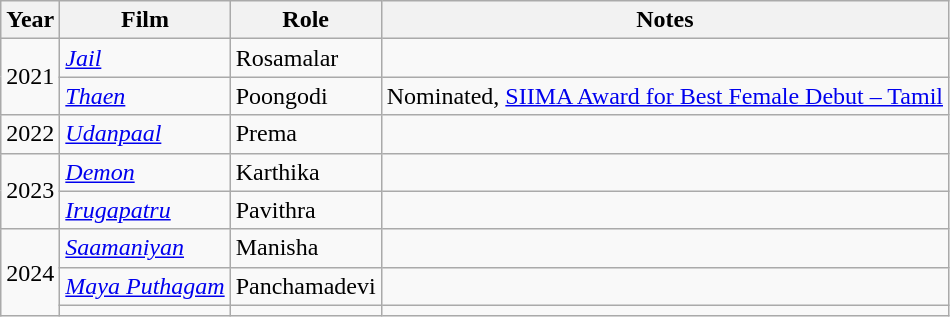<table class="wikitable sortable">
<tr>
<th>Year</th>
<th>Film</th>
<th>Role</th>
<th>Notes</th>
</tr>
<tr>
<td rowspan="2">2021</td>
<td><em><a href='#'>Jail</a></em></td>
<td>Rosamalar</td>
<td></td>
</tr>
<tr>
<td><em><a href='#'>Thaen</a></em></td>
<td>Poongodi</td>
<td>Nominated, <a href='#'>SIIMA Award for Best Female Debut – Tamil</a></td>
</tr>
<tr>
<td rowspan="1">2022</td>
<td><em><a href='#'>Udanpaal</a></em></td>
<td>Prema</td>
<td></td>
</tr>
<tr>
<td rowspan="2">2023</td>
<td><em><a href='#'>Demon</a></em></td>
<td>Karthika</td>
<td></td>
</tr>
<tr>
<td><em><a href='#'>Irugapatru</a></em></td>
<td>Pavithra</td>
<td></td>
</tr>
<tr>
<td rowspan="3">2024</td>
<td><em><a href='#'>Saamaniyan</a></em></td>
<td>Manisha</td>
<td></td>
</tr>
<tr>
<td><em><a href='#'>Maya Puthagam</a></em></td>
<td>Panchamadevi</td>
<td></td>
</tr>
<tr>
<td></td>
<td></td>
<td></td>
</tr>
</table>
